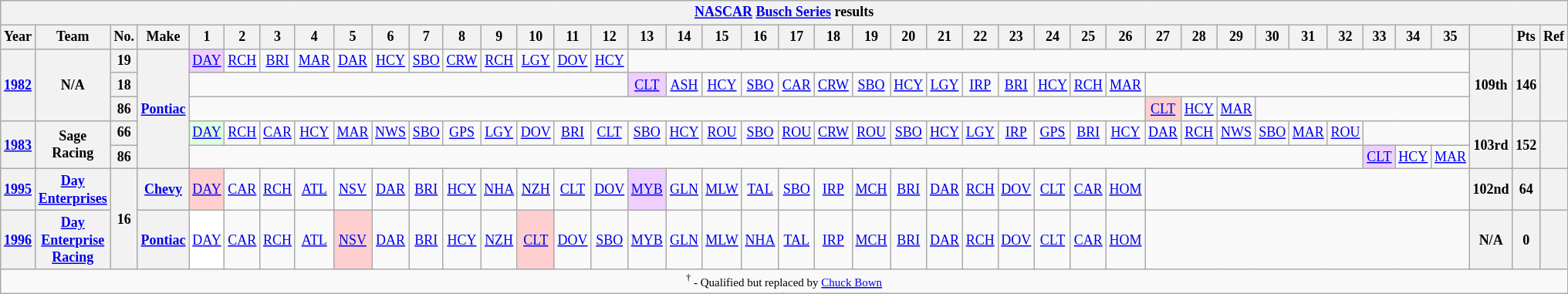<table class="wikitable" style="text-align:center; font-size:75%">
<tr>
<th colspan=42><a href='#'>NASCAR</a> <a href='#'>Busch Series</a> results</th>
</tr>
<tr>
<th>Year</th>
<th>Team</th>
<th>No.</th>
<th>Make</th>
<th>1</th>
<th>2</th>
<th>3</th>
<th>4</th>
<th>5</th>
<th>6</th>
<th>7</th>
<th>8</th>
<th>9</th>
<th>10</th>
<th>11</th>
<th>12</th>
<th>13</th>
<th>14</th>
<th>15</th>
<th>16</th>
<th>17</th>
<th>18</th>
<th>19</th>
<th>20</th>
<th>21</th>
<th>22</th>
<th>23</th>
<th>24</th>
<th>25</th>
<th>26</th>
<th>27</th>
<th>28</th>
<th>29</th>
<th>30</th>
<th>31</th>
<th>32</th>
<th>33</th>
<th>34</th>
<th>35</th>
<th></th>
<th>Pts</th>
<th>Ref</th>
</tr>
<tr>
<th rowspan=3><a href='#'>1982</a></th>
<th rowspan=3>N/A</th>
<th>19</th>
<th rowspan=5><a href='#'>Pontiac</a></th>
<td style="background:#EFCFFF;"><a href='#'>DAY</a><br></td>
<td><a href='#'>RCH</a></td>
<td><a href='#'>BRI</a></td>
<td><a href='#'>MAR</a></td>
<td><a href='#'>DAR</a></td>
<td><a href='#'>HCY</a></td>
<td><a href='#'>SBO</a></td>
<td><a href='#'>CRW</a></td>
<td><a href='#'>RCH</a></td>
<td><a href='#'>LGY</a></td>
<td><a href='#'>DOV</a></td>
<td><a href='#'>HCY</a></td>
<td colspan=23></td>
<th rowspan=3>109th</th>
<th rowspan=3>146</th>
<th rowspan=3></th>
</tr>
<tr>
<th>18</th>
<td colspan=12></td>
<td style="background:#EFCFFF;"><a href='#'>CLT</a><br></td>
<td><a href='#'>ASH</a></td>
<td><a href='#'>HCY</a></td>
<td><a href='#'>SBO</a></td>
<td><a href='#'>CAR</a></td>
<td><a href='#'>CRW</a></td>
<td><a href='#'>SBO</a></td>
<td><a href='#'>HCY</a></td>
<td><a href='#'>LGY</a></td>
<td><a href='#'>IRP</a></td>
<td><a href='#'>BRI</a></td>
<td><a href='#'>HCY</a></td>
<td><a href='#'>RCH</a></td>
<td><a href='#'>MAR</a></td>
<td colspan=9></td>
</tr>
<tr>
<th>86</th>
<td colspan=26></td>
<td style="background:#FFCFCF;"><a href='#'>CLT</a><br></td>
<td><a href='#'>HCY</a></td>
<td><a href='#'>MAR</a></td>
<td colspan=6></td>
</tr>
<tr>
<th rowspan=2><a href='#'>1983</a></th>
<th rowspan=2>Sage Racing</th>
<th>66</th>
<td style="background:#DFFFDF;"><a href='#'>DAY</a><br></td>
<td><a href='#'>RCH</a></td>
<td><a href='#'>CAR</a></td>
<td><a href='#'>HCY</a></td>
<td><a href='#'>MAR</a></td>
<td><a href='#'>NWS</a></td>
<td><a href='#'>SBO</a></td>
<td><a href='#'>GPS</a></td>
<td><a href='#'>LGY</a></td>
<td><a href='#'>DOV</a></td>
<td><a href='#'>BRI</a></td>
<td><a href='#'>CLT</a></td>
<td><a href='#'>SBO</a></td>
<td><a href='#'>HCY</a></td>
<td><a href='#'>ROU</a></td>
<td><a href='#'>SBO</a></td>
<td><a href='#'>ROU</a></td>
<td><a href='#'>CRW</a></td>
<td><a href='#'>ROU</a></td>
<td><a href='#'>SBO</a></td>
<td><a href='#'>HCY</a></td>
<td><a href='#'>LGY</a></td>
<td><a href='#'>IRP</a></td>
<td><a href='#'>GPS</a></td>
<td><a href='#'>BRI</a></td>
<td><a href='#'>HCY</a></td>
<td><a href='#'>DAR</a></td>
<td><a href='#'>RCH</a></td>
<td><a href='#'>NWS</a></td>
<td><a href='#'>SBO</a></td>
<td><a href='#'>MAR</a></td>
<td><a href='#'>ROU</a></td>
<td colspan=3></td>
<th rowspan=2>103rd</th>
<th rowspan=2>152</th>
<th rowspan=2></th>
</tr>
<tr>
<th>86</th>
<td colspan=32></td>
<td style="background:#EFCFFF;"><a href='#'>CLT</a><br></td>
<td><a href='#'>HCY</a></td>
<td><a href='#'>MAR</a></td>
</tr>
<tr>
<th><a href='#'>1995</a></th>
<th><a href='#'>Day Enterprises</a></th>
<th rowspan=2>16</th>
<th><a href='#'>Chevy</a></th>
<td style="background:#FFCFCF;"><a href='#'>DAY</a><br></td>
<td><a href='#'>CAR</a></td>
<td><a href='#'>RCH</a></td>
<td><a href='#'>ATL</a></td>
<td><a href='#'>NSV</a></td>
<td><a href='#'>DAR</a></td>
<td><a href='#'>BRI</a></td>
<td><a href='#'>HCY</a></td>
<td><a href='#'>NHA</a></td>
<td><a href='#'>NZH</a></td>
<td><a href='#'>CLT</a></td>
<td><a href='#'>DOV</a></td>
<td style="background:#EFCFFF;"><a href='#'>MYB</a><br></td>
<td><a href='#'>GLN</a></td>
<td><a href='#'>MLW</a></td>
<td><a href='#'>TAL</a></td>
<td><a href='#'>SBO</a></td>
<td><a href='#'>IRP</a></td>
<td><a href='#'>MCH</a></td>
<td><a href='#'>BRI</a></td>
<td><a href='#'>DAR</a></td>
<td><a href='#'>RCH</a></td>
<td><a href='#'>DOV</a></td>
<td><a href='#'>CLT</a></td>
<td><a href='#'>CAR</a></td>
<td><a href='#'>HOM</a></td>
<td colspan=9></td>
<th>102nd</th>
<th>64</th>
<th></th>
</tr>
<tr>
<th><a href='#'>1996</a></th>
<th><a href='#'>Day Enterprise Racing</a></th>
<th><a href='#'>Pontiac</a></th>
<td style="background:#FFFFFF;"><a href='#'>DAY</a><br></td>
<td><a href='#'>CAR</a></td>
<td><a href='#'>RCH</a></td>
<td><a href='#'>ATL</a></td>
<td style="background:#FFCFCF;"><a href='#'>NSV</a><br></td>
<td><a href='#'>DAR</a></td>
<td><a href='#'>BRI</a></td>
<td><a href='#'>HCY</a></td>
<td><a href='#'>NZH</a></td>
<td style="background:#FFCFCF;"><a href='#'>CLT</a><br></td>
<td><a href='#'>DOV</a></td>
<td><a href='#'>SBO</a></td>
<td><a href='#'>MYB</a></td>
<td><a href='#'>GLN</a></td>
<td><a href='#'>MLW</a></td>
<td><a href='#'>NHA</a></td>
<td><a href='#'>TAL</a></td>
<td><a href='#'>IRP</a></td>
<td><a href='#'>MCH</a></td>
<td><a href='#'>BRI</a></td>
<td><a href='#'>DAR</a></td>
<td><a href='#'>RCH</a></td>
<td><a href='#'>DOV</a></td>
<td><a href='#'>CLT</a></td>
<td><a href='#'>CAR</a></td>
<td><a href='#'>HOM</a></td>
<td colspan=9></td>
<th>N/A</th>
<th>0</th>
<th></th>
</tr>
<tr>
<td colspan=42><small><sup>†</sup> - Qualified but replaced by <a href='#'>Chuck Bown</a></small></td>
</tr>
</table>
